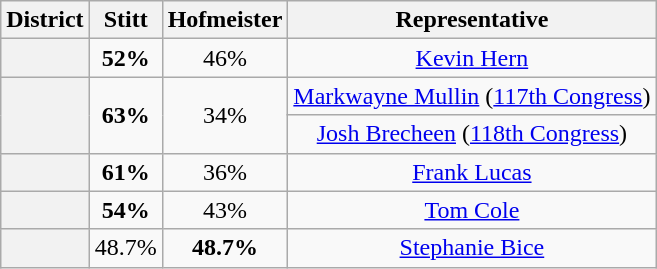<table class=wikitable>
<tr>
<th>District</th>
<th>Stitt</th>
<th>Hofmeister</th>
<th>Representative</th>
</tr>
<tr align=center>
<th></th>
<td><strong>52%</strong></td>
<td>46%</td>
<td><a href='#'>Kevin Hern</a></td>
</tr>
<tr align=center>
<th rowspan=2 ></th>
<td rowspan=2><strong>63%</strong></td>
<td rowspan=2>34%</td>
<td><a href='#'>Markwayne Mullin</a> (<a href='#'>117th Congress</a>)</td>
</tr>
<tr align=center>
<td><a href='#'>Josh Brecheen</a> (<a href='#'>118th Congress</a>)</td>
</tr>
<tr align=center>
<th></th>
<td><strong>61%</strong></td>
<td>36%</td>
<td><a href='#'>Frank Lucas</a></td>
</tr>
<tr align=center>
<th></th>
<td><strong>54%</strong></td>
<td>43%</td>
<td><a href='#'>Tom Cole</a></td>
</tr>
<tr align=center>
<th></th>
<td>48.7%</td>
<td><strong>48.7%</strong></td>
<td><a href='#'>Stephanie Bice</a></td>
</tr>
</table>
